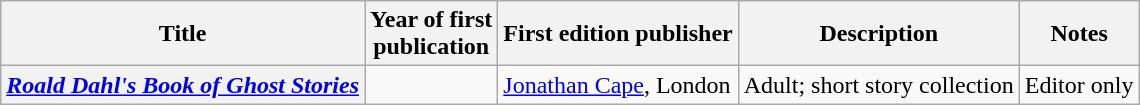<table class="wikitable plainrowheaders" style="margin-right: 0;">
<tr>
<th scope="col">Title</th>
<th scope="col">Year of first<br>publication</th>
<th scope="col">First edition publisher</th>
<th scope="col">Description</th>
<th scope="col" class="unsortable">Notes</th>
</tr>
<tr>
<th scope="row"><em><a href='#'>Roald Dahl's Book of Ghost Stories</a></em></th>
<td></td>
<td><a href='#'>Jonathan Cape</a>, London</td>
<td>Adult; short story collection</td>
<td>Editor only</td>
</tr>
</table>
